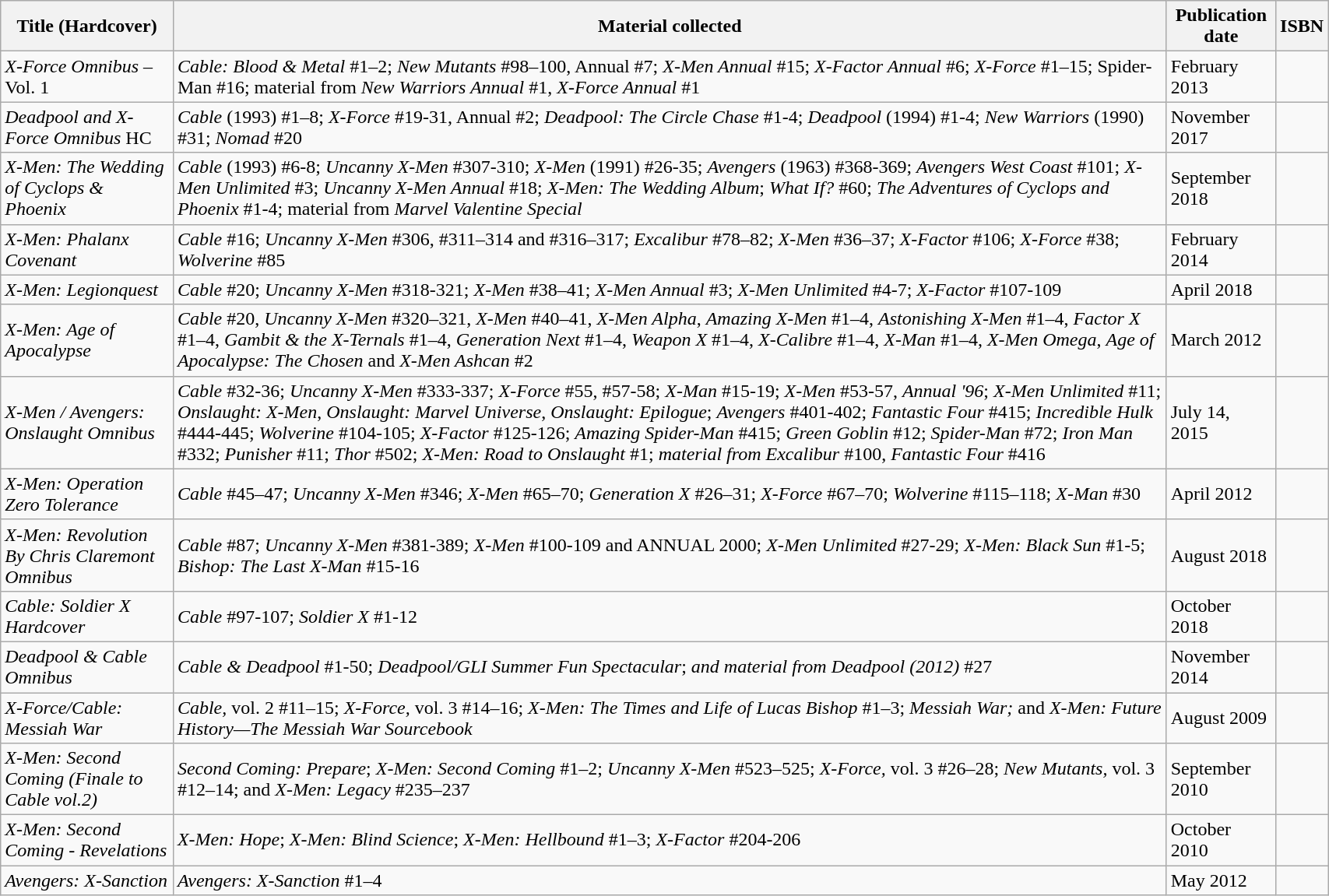<table class="wikitable" style="width:90%;">
<tr>
<th>Title (Hardcover)</th>
<th>Material collected</th>
<th>Publication date</th>
<th>ISBN</th>
</tr>
<tr>
<td><em>X-Force Omnibus</em> – Vol. 1</td>
<td><em>Cable: Blood & Metal</em> #1–2; <em>New Mutants</em> #98–100, Annual #7; <em>X-Men Annual</em> #15; <em>X-Factor Annual</em> #6; <em>X-Force</em> #1–15; Spider-Man #16; material from <em>New Warriors Annual</em> #1, <em>X-Force Annual</em> #1</td>
<td>February 2013</td>
<td></td>
</tr>
<tr>
<td><em>Deadpool and X-Force Omnibus</em> HC</td>
<td><em>Cable</em> (1993) #1–8; <em>X-Force</em> #19-31, Annual #2; <em>Deadpool: The Circle Chase</em> #1-4; <em>Deadpool</em> (1994) #1-4; <em>New Warriors</em> (1990) #31; <em>Nomad</em> #20</td>
<td>November 2017</td>
<td></td>
</tr>
<tr>
<td><em>X-Men: The Wedding of Cyclops & Phoenix</em></td>
<td><em>Cable</em> (1993) #6-8; <em>Uncanny X-Men</em> #307-310; <em>X-Men</em> (1991) #26-35; <em>Avengers</em> (1963) #368-369; <em>Avengers West Coast</em> #101; <em>X-Men Unlimited</em> #3; <em>Uncanny X-Men Annual</em> #18; <em>X-Men: The Wedding Album</em>; <em>What If?</em> #60; <em>The Adventures of Cyclops and Phoenix</em> #1-4; material from <em>Marvel Valentine Special</em></td>
<td>September 2018</td>
<td></td>
</tr>
<tr>
<td><em>X-Men: Phalanx Covenant</em></td>
<td><em>Cable</em> #16; <em>Uncanny X-Men</em> #306, #311–314 and #316–317; <em>Excalibur</em> #78–82; <em>X-Men</em> #36–37; <em>X-Factor</em> #106; <em>X-Force</em> #38; <em>Wolverine</em> #85</td>
<td>February 2014</td>
<td></td>
</tr>
<tr>
<td><em>X-Men: Legionquest</em></td>
<td><em>Cable</em> #20; <em>Uncanny X-Men</em> #318-321; <em>X-Men</em> #38–41; <em>X-Men Annual</em> #3; <em>X-Men Unlimited</em> #4-7; <em>X-Factor</em> #107-109</td>
<td>April 2018</td>
<td></td>
</tr>
<tr>
<td><em>X-Men: Age of Apocalypse</em></td>
<td><em>Cable</em> #20, <em>Uncanny X-Men</em> #320–321, <em>X-Men</em> #40–41, <em>X-Men Alpha</em>, <em>Amazing X-Men</em> #1–4, <em>Astonishing X-Men</em> #1–4, <em>Factor X</em> #1–4, <em>Gambit & the X-Ternals</em> #1–4, <em>Generation Next</em> #1–4, <em>Weapon X</em> #1–4, <em>X-Calibre</em> #1–4, <em>X-Man</em> #1–4, <em>X-Men Omega</em>, <em>Age of Apocalypse: The Chosen</em> and <em>X-Men Ashcan</em> #2</td>
<td>March 2012</td>
<td></td>
</tr>
<tr>
<td><em>X-Men / Avengers: Onslaught Omnibus</em></td>
<td><em> Cable</em> #32-36; <em>Uncanny X-Men</em> #333-337; <em>X-Force</em> #55, #57-58; <em>X-Man</em> #15-19; <em>X-Men</em> #53-57, <em>Annual '96</em>; <em>X-Men Unlimited</em> #11; <em>Onslaught: X-Men</em>, <em>Onslaught: Marvel Universe</em>, <em>Onslaught: Epilogue</em>; <em>Avengers</em> #401-402; <em>Fantastic Four</em> #415; <em>Incredible Hulk</em> #444-445; <em>Wolverine</em> #104-105; <em>X-Factor</em> #125-126; <em>Amazing Spider-Man</em> #415; <em>Green Goblin</em> #12; <em>Spider-Man</em> #72; <em>Iron Man</em> #332; <em>Punisher</em> #11; <em>Thor</em> #502; <em>X-Men: Road to Onslaught</em> #1; <em>material from Excalibur</em> #100, <em>Fantastic Four</em> #416</td>
<td>July 14, 2015</td>
<td></td>
</tr>
<tr>
<td><em>X-Men: Operation Zero Tolerance</em></td>
<td><em>Cable</em> #45–47; <em>Uncanny X-Men</em> #346; <em>X-Men</em> #65–70; <em>Generation X</em> #26–31; <em>X-Force</em> #67–70; <em>Wolverine</em> #115–118; <em>X-Man</em> #30</td>
<td>April 2012</td>
<td></td>
</tr>
<tr>
<td><em>X-Men: Revolution By Chris Claremont Omnibus</em></td>
<td><em>Cable</em> #87; <em>Uncanny X-Men</em> #381-389; <em>X-Men</em> #100-109 and ANNUAL 2000; <em>X-Men Unlimited</em> #27-29; <em>X-Men: Black Sun</em> #1-5; <em>Bishop: The Last X-Man</em> #15-16</td>
<td>August 2018</td>
<td></td>
</tr>
<tr>
<td><em>Cable: Soldier X Hardcover</em></td>
<td><em>Cable</em> #97-107; <em>Soldier X</em> #1-12</td>
<td>October 2018</td>
<td></td>
</tr>
<tr>
<td><em>Deadpool & Cable Omnibus</em></td>
<td><em>Cable & Deadpool</em> #1-50; <em>Deadpool/GLI Summer Fun Spectacular</em>; <em>and material from Deadpool (2012)</em> #27</td>
<td>November 2014</td>
<td></td>
</tr>
<tr>
<td><em>X-Force/Cable: Messiah War</em></td>
<td><em>Cable,</em> vol. 2 #11–15; <em>X-Force,</em> vol. 3 #14–16; <em>X-Men: The Times and Life of Lucas Bishop</em> #1–3; <em>Messiah War;</em> and <em>X-Men: Future History—The Messiah War Sourcebook</em></td>
<td>August 2009</td>
<td></td>
</tr>
<tr>
<td><em>X-Men: Second Coming (Finale to Cable vol.2)</em></td>
<td><em>Second Coming: Prepare</em>; <em>X-Men: Second Coming</em> #1–2; <em>Uncanny X-Men</em> #523–525; <em>X-Force,</em> vol. 3 #26–28; <em>New Mutants,</em> vol. 3 #12–14; and <em>X-Men: Legacy</em> #235–237</td>
<td>September 2010</td>
<td></td>
</tr>
<tr>
<td><em>X-Men: Second Coming - Revelations</em></td>
<td><em>X-Men: Hope</em>; <em>X-Men: Blind Science</em>; <em>X-Men: Hellbound</em> #1–3; <em>X-Factor</em> #204-206</td>
<td>October 2010</td>
<td></td>
</tr>
<tr>
<td><em>Avengers: X-Sanction</em></td>
<td><em>Avengers: X-Sanction</em> #1–4</td>
<td>May 2012</td>
<td></td>
</tr>
</table>
